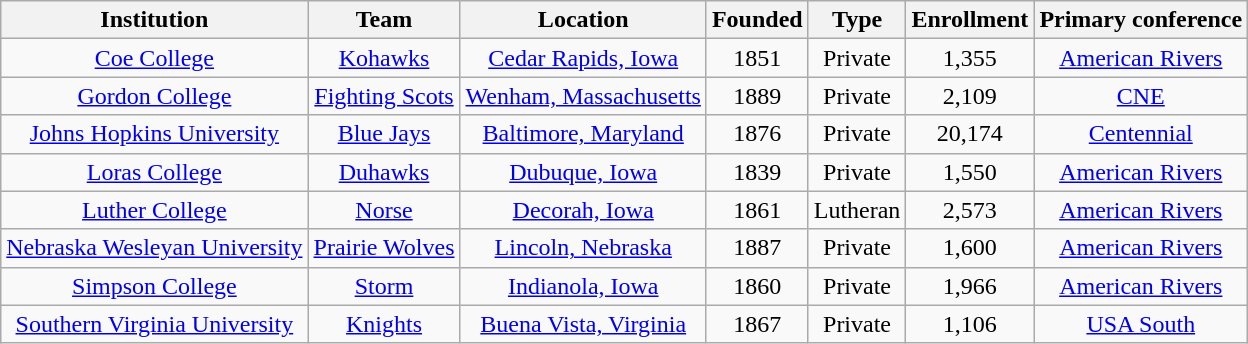<table class="sortable wikitable" style="text-align:center;">
<tr>
<th>Institution</th>
<th>Team</th>
<th>Location</th>
<th>Founded</th>
<th>Type</th>
<th>Enrollment</th>
<th>Primary conference</th>
</tr>
<tr>
<td><a href='#'>Coe College</a></td>
<td><a href='#'>Kohawks</a></td>
<td><a href='#'>Cedar Rapids, Iowa</a></td>
<td>1851</td>
<td>Private</td>
<td>1,355</td>
<td><a href='#'>American Rivers</a></td>
</tr>
<tr>
<td><a href='#'>Gordon College</a></td>
<td><a href='#'>Fighting Scots</a></td>
<td><a href='#'>Wenham, Massachusetts</a></td>
<td>1889</td>
<td>Private</td>
<td>2,109</td>
<td><a href='#'>CNE</a></td>
</tr>
<tr>
<td><a href='#'>Johns Hopkins University</a></td>
<td><a href='#'>Blue Jays</a></td>
<td><a href='#'>Baltimore, Maryland</a></td>
<td>1876</td>
<td>Private</td>
<td>20,174</td>
<td><a href='#'>Centennial</a></td>
</tr>
<tr>
<td><a href='#'>Loras College</a></td>
<td><a href='#'>Duhawks</a></td>
<td><a href='#'>Dubuque, Iowa</a></td>
<td>1839</td>
<td>Private</td>
<td>1,550</td>
<td><a href='#'>American Rivers</a></td>
</tr>
<tr>
<td><a href='#'>Luther College</a></td>
<td><a href='#'>Norse</a></td>
<td><a href='#'>Decorah, Iowa</a></td>
<td>1861</td>
<td>Lutheran</td>
<td>2,573</td>
<td><a href='#'>American Rivers</a></td>
</tr>
<tr>
<td><a href='#'>Nebraska Wesleyan University</a></td>
<td><a href='#'>Prairie Wolves</a></td>
<td><a href='#'>Lincoln, Nebraska</a></td>
<td>1887</td>
<td>Private</td>
<td>1,600</td>
<td><a href='#'>American Rivers</a></td>
</tr>
<tr>
<td><a href='#'>Simpson College</a></td>
<td><a href='#'>Storm</a></td>
<td><a href='#'>Indianola, Iowa</a></td>
<td>1860</td>
<td>Private</td>
<td>1,966</td>
<td><a href='#'>American Rivers</a></td>
</tr>
<tr>
<td><a href='#'>Southern Virginia University</a></td>
<td><a href='#'>Knights</a></td>
<td><a href='#'>Buena Vista, Virginia</a></td>
<td>1867</td>
<td>Private</td>
<td>1,106</td>
<td><a href='#'>USA South</a></td>
</tr>
</table>
